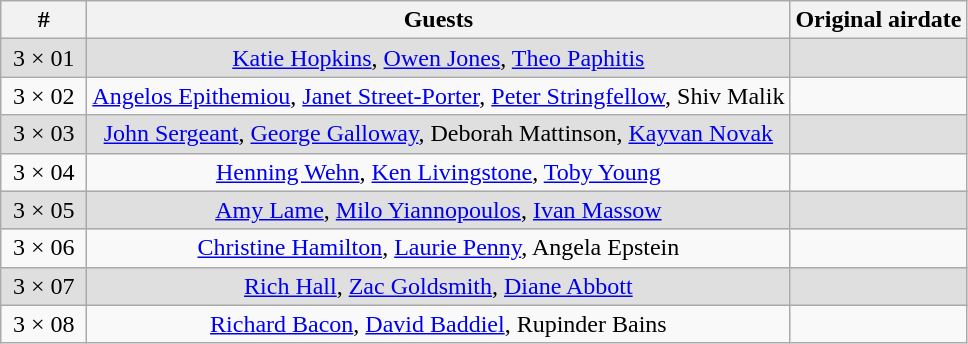<table class="wikitable" style="text-align:center;">
<tr>
<th width="50">#</th>
<th>Guests</th>
<th>Original airdate</th>
</tr>
<tr style="background:#dfdfdf;">
<td>3 × 01</td>
<td><a href='#'>Katie Hopkins</a>, <a href='#'>Owen Jones</a>, <a href='#'>Theo Paphitis</a></td>
<td></td>
</tr>
<tr>
<td>3 × 02</td>
<td><a href='#'>Angelos Epithemiou</a>, <a href='#'>Janet Street-Porter</a>, <a href='#'>Peter Stringfellow</a>, Shiv Malik</td>
<td></td>
</tr>
<tr style="background:#dfdfdf;">
<td>3 × 03</td>
<td><a href='#'>John Sergeant</a>, <a href='#'>George Galloway</a>, Deborah Mattinson, <a href='#'>Kayvan Novak</a></td>
<td></td>
</tr>
<tr>
<td>3 × 04</td>
<td><a href='#'>Henning Wehn</a>, <a href='#'>Ken Livingstone</a>, <a href='#'>Toby Young</a></td>
<td></td>
</tr>
<tr style="background:#dfdfdf;">
<td>3 × 05</td>
<td><a href='#'>Amy Lame</a>, <a href='#'>Milo Yiannopoulos</a>, <a href='#'>Ivan Massow</a></td>
<td></td>
</tr>
<tr>
<td>3 × 06</td>
<td><a href='#'>Christine Hamilton</a>, <a href='#'>Laurie Penny</a>, Angela Epstein</td>
<td></td>
</tr>
<tr style="background:#dfdfdf;">
<td>3 × 07</td>
<td><a href='#'>Rich Hall</a>, <a href='#'>Zac Goldsmith</a>, <a href='#'>Diane Abbott</a></td>
<td></td>
</tr>
<tr>
<td>3 × 08</td>
<td><a href='#'>Richard Bacon</a>, <a href='#'>David Baddiel</a>, Rupinder Bains</td>
<td></td>
</tr>
</table>
